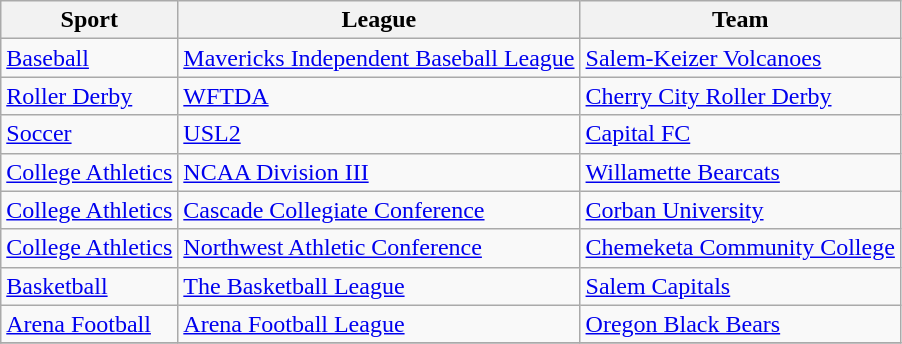<table class="wikitable">
<tr>
<th>Sport</th>
<th>League</th>
<th>Team</th>
</tr>
<tr>
<td><a href='#'>Baseball</a></td>
<td><a href='#'>Mavericks Independent Baseball League</a></td>
<td><a href='#'>Salem-Keizer Volcanoes</a></td>
</tr>
<tr>
<td><a href='#'>Roller Derby</a></td>
<td><a href='#'>WFTDA</a></td>
<td><a href='#'>Cherry City Roller Derby</a></td>
</tr>
<tr>
<td><a href='#'>Soccer</a></td>
<td><a href='#'>USL2</a></td>
<td><a href='#'>Capital FC</a></td>
</tr>
<tr>
<td><a href='#'>College Athletics</a></td>
<td><a href='#'>NCAA Division III</a></td>
<td><a href='#'>Willamette Bearcats</a></td>
</tr>
<tr>
<td><a href='#'>College Athletics</a></td>
<td><a href='#'>Cascade Collegiate Conference</a></td>
<td><a href='#'>Corban University</a></td>
</tr>
<tr>
<td><a href='#'>College Athletics</a></td>
<td><a href='#'>Northwest Athletic Conference</a></td>
<td><a href='#'>Chemeketa Community College</a></td>
</tr>
<tr>
<td><a href='#'>Basketball</a></td>
<td><a href='#'>The Basketball League</a></td>
<td><a href='#'>Salem Capitals</a></td>
</tr>
<tr>
<td><a href='#'>Arena Football</a></td>
<td><a href='#'>Arena Football League</a></td>
<td><a href='#'>Oregon Black Bears</a></td>
</tr>
<tr>
</tr>
</table>
